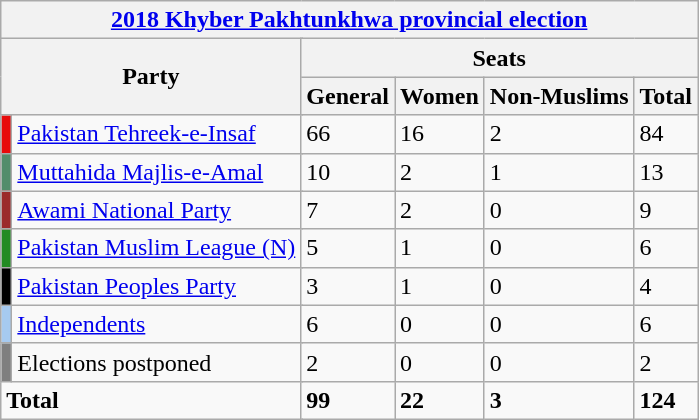<table class="wikitable">
<tr>
<th colspan="8"><a href='#'>2018 Khyber Pakhtunkhwa provincial election</a></th>
</tr>
<tr>
<th colspan="4" rowspan="2">Party</th>
<th colspan="4">Seats</th>
</tr>
<tr>
<th>General</th>
<th>Women</th>
<th>Non-Muslims</th>
<th>Total</th>
</tr>
<tr>
<td style="color:inherit;background:#e70a0a"></td>
<td colspan="3"><a href='#'>Pakistan Tehreek-e-Insaf</a></td>
<td>66</td>
<td>16</td>
<td>2</td>
<td>84</td>
</tr>
<tr>
<td style="color:inherit;background:#528d6b"></td>
<td colspan="3"><a href='#'>Muttahida Majlis-e-Amal</a></td>
<td>10</td>
<td>2</td>
<td>1</td>
<td>13</td>
</tr>
<tr>
<td style="color:inherit;background:#9b2b2b"></td>
<td colspan="3"><a href='#'>Awami National Party</a></td>
<td>7</td>
<td>2</td>
<td>0</td>
<td>9</td>
</tr>
<tr>
<td style="color:inherit;background:#228b22"></td>
<td colspan="3"><a href='#'>Pakistan Muslim League (N)</a></td>
<td>5</td>
<td>1</td>
<td>0</td>
<td>6</td>
</tr>
<tr>
<td style="color:inherit;background:#000000"></td>
<td colspan="3"><a href='#'>Pakistan Peoples Party</a></td>
<td>3</td>
<td>1</td>
<td>0</td>
<td>4</td>
</tr>
<tr>
<td style="color:inherit;background:#a6caf0"></td>
<td colspan="3"><a href='#'>Independents</a></td>
<td>6</td>
<td>0</td>
<td>0</td>
<td>6</td>
</tr>
<tr>
<td style="color:inherit;background:#7f7f7f"></td>
<td colspan="3">Elections postponed</td>
<td>2</td>
<td>0</td>
<td>0</td>
<td>2</td>
</tr>
<tr>
<td colspan="4"><strong>Total</strong></td>
<td><strong>99</strong></td>
<td><strong>22</strong></td>
<td><strong>3</strong></td>
<td><strong>124</strong></td>
</tr>
</table>
